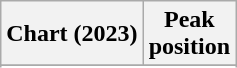<table class="wikitable sortable plainrowheaders" style="text-align:center">
<tr>
<th scope="col">Chart (2023)</th>
<th scope="col">Peak<br>position</th>
</tr>
<tr>
</tr>
<tr>
</tr>
</table>
